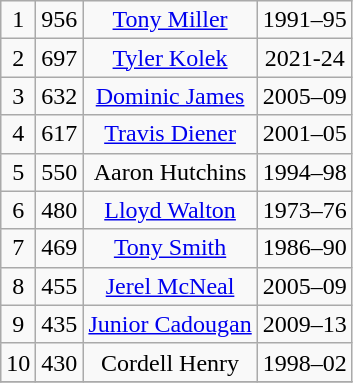<table class="wikitable" style="text-align:center">
<tr>
<td>1</td>
<td>956</td>
<td><a href='#'>Tony Miller</a></td>
<td>1991–95</td>
</tr>
<tr>
<td>2</td>
<td>697</td>
<td><a href='#'>Tyler Kolek</a></td>
<td>2021-24</td>
</tr>
<tr>
<td>3</td>
<td>632</td>
<td><a href='#'>Dominic James</a></td>
<td>2005–09</td>
</tr>
<tr>
<td>4</td>
<td>617</td>
<td><a href='#'>Travis Diener</a></td>
<td>2001–05</td>
</tr>
<tr>
<td>5</td>
<td>550</td>
<td>Aaron Hutchins</td>
<td>1994–98</td>
</tr>
<tr>
<td>6</td>
<td>480</td>
<td><a href='#'>Lloyd Walton</a></td>
<td>1973–76</td>
</tr>
<tr>
<td>7</td>
<td>469</td>
<td><a href='#'>Tony Smith</a></td>
<td>1986–90</td>
</tr>
<tr>
<td>8</td>
<td>455</td>
<td><a href='#'>Jerel McNeal</a></td>
<td>2005–09</td>
</tr>
<tr>
<td>9</td>
<td>435</td>
<td><a href='#'>Junior Cadougan</a></td>
<td>2009–13</td>
</tr>
<tr>
<td>10</td>
<td>430</td>
<td>Cordell Henry</td>
<td>1998–02</td>
</tr>
<tr>
</tr>
</table>
